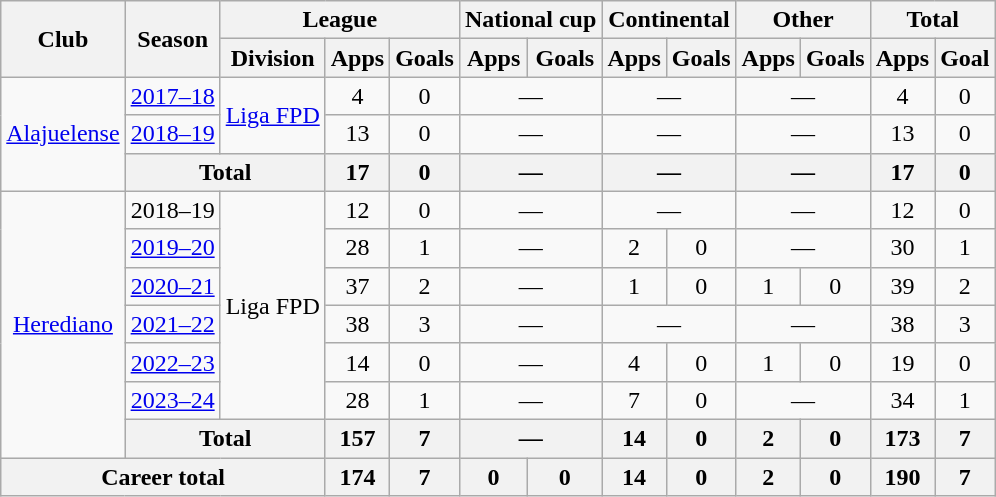<table class="wikitable" style="text-align:center">
<tr>
<th rowspan="2">Club</th>
<th rowspan="2">Season</th>
<th colspan="3">League</th>
<th colspan="2">National cup</th>
<th colspan="2">Continental</th>
<th colspan="2">Other</th>
<th colspan="2">Total</th>
</tr>
<tr>
<th>Division</th>
<th>Apps</th>
<th>Goals</th>
<th>Apps</th>
<th>Goals</th>
<th>Apps</th>
<th>Goals</th>
<th>Apps</th>
<th>Goals</th>
<th>Apps</th>
<th>Goal</th>
</tr>
<tr>
<td rowspan="3"><a href='#'>Alajuelense</a></td>
<td><a href='#'>2017–18</a></td>
<td rowspan="2"><a href='#'>Liga FPD</a></td>
<td>4</td>
<td>0</td>
<td colspan="2">—</td>
<td colspan="2">—</td>
<td colspan="2">—</td>
<td>4</td>
<td>0</td>
</tr>
<tr>
<td><a href='#'>2018–19</a></td>
<td>13</td>
<td>0</td>
<td colspan="2">—</td>
<td colspan="2">—</td>
<td colspan="2">—</td>
<td>13</td>
<td>0</td>
</tr>
<tr>
<th colspan="2">Total</th>
<th>17</th>
<th>0</th>
<th colspan="2">—</th>
<th colspan="2">—</th>
<th colspan="2">—</th>
<th>17</th>
<th>0</th>
</tr>
<tr>
<td rowspan="7"><a href='#'>Herediano</a></td>
<td>2018–19</td>
<td rowspan="6">Liga FPD</td>
<td>12</td>
<td>0</td>
<td colspan="2">—</td>
<td colspan="2">—</td>
<td colspan="2">—</td>
<td>12</td>
<td>0</td>
</tr>
<tr>
<td><a href='#'>2019–20</a></td>
<td>28</td>
<td>1</td>
<td colspan="2">—</td>
<td>2</td>
<td>0</td>
<td colspan="2">—</td>
<td>30</td>
<td>1</td>
</tr>
<tr>
<td><a href='#'>2020–21</a></td>
<td>37</td>
<td>2</td>
<td colspan="2">—</td>
<td>1</td>
<td>0</td>
<td>1</td>
<td>0</td>
<td>39</td>
<td>2</td>
</tr>
<tr>
<td><a href='#'>2021–22</a></td>
<td>38</td>
<td>3</td>
<td colspan="2">—</td>
<td colspan="2">—</td>
<td colspan="2">—</td>
<td>38</td>
<td>3</td>
</tr>
<tr>
<td><a href='#'>2022–23</a></td>
<td>14</td>
<td>0</td>
<td colspan="2">—</td>
<td>4</td>
<td>0</td>
<td>1</td>
<td>0</td>
<td>19</td>
<td>0</td>
</tr>
<tr>
<td><a href='#'>2023–24</a></td>
<td>28</td>
<td>1</td>
<td colspan="2">—</td>
<td>7</td>
<td>0</td>
<td colspan="2">—</td>
<td>34</td>
<td>1</td>
</tr>
<tr>
<th colspan="2">Total</th>
<th>157</th>
<th>7</th>
<th colspan="2">—</th>
<th>14</th>
<th>0</th>
<th>2</th>
<th>0</th>
<th>173</th>
<th>7</th>
</tr>
<tr>
<th colspan="3">Career total</th>
<th>174</th>
<th>7</th>
<th>0</th>
<th>0</th>
<th>14</th>
<th>0</th>
<th>2</th>
<th>0</th>
<th>190</th>
<th>7</th>
</tr>
</table>
